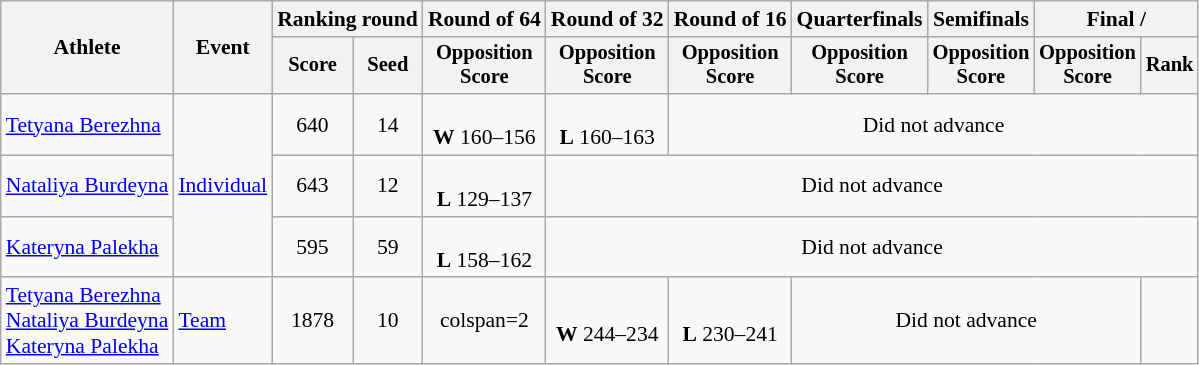<table class="wikitable" style="font-size:90%">
<tr>
<th rowspan="2">Athlete</th>
<th rowspan="2">Event</th>
<th colspan="2">Ranking round</th>
<th>Round of 64</th>
<th>Round of 32</th>
<th>Round of 16</th>
<th>Quarterfinals</th>
<th>Semifinals</th>
<th colspan="2">Final / </th>
</tr>
<tr style="font-size:95%">
<th>Score</th>
<th>Seed</th>
<th>Opposition<br>Score</th>
<th>Opposition<br>Score</th>
<th>Opposition<br>Score</th>
<th>Opposition<br>Score</th>
<th>Opposition<br>Score</th>
<th>Opposition<br>Score</th>
<th>Rank</th>
</tr>
<tr align=center>
<td align=left><a href='#'>Tetyana Berezhna</a></td>
<td align=left rowspan=3><a href='#'>Individual</a></td>
<td>640</td>
<td>14</td>
<td><br><strong>W</strong> 160–156</td>
<td><br><strong>L</strong> 160–163</td>
<td colspan=5>Did not advance</td>
</tr>
<tr align=center>
<td align=left><a href='#'>Nataliya Burdeyna</a></td>
<td>643</td>
<td>12</td>
<td><br><strong>L</strong> 129–137</td>
<td colspan=6>Did not advance</td>
</tr>
<tr align=center>
<td align=left><a href='#'>Kateryna Palekha</a></td>
<td>595</td>
<td>59</td>
<td><br><strong>L</strong> 158–162</td>
<td colspan=6>Did not advance</td>
</tr>
<tr align=center>
<td align=left><a href='#'>Tetyana Berezhna</a><br><a href='#'>Nataliya Burdeyna</a><br><a href='#'>Kateryna Palekha</a></td>
<td align=left><a href='#'>Team</a></td>
<td>1878</td>
<td>10</td>
<td>colspan=2 </td>
<td><br><strong>W</strong> 244–234</td>
<td><br><strong>L</strong> 230–241</td>
<td colspan=3>Did not advance</td>
</tr>
</table>
